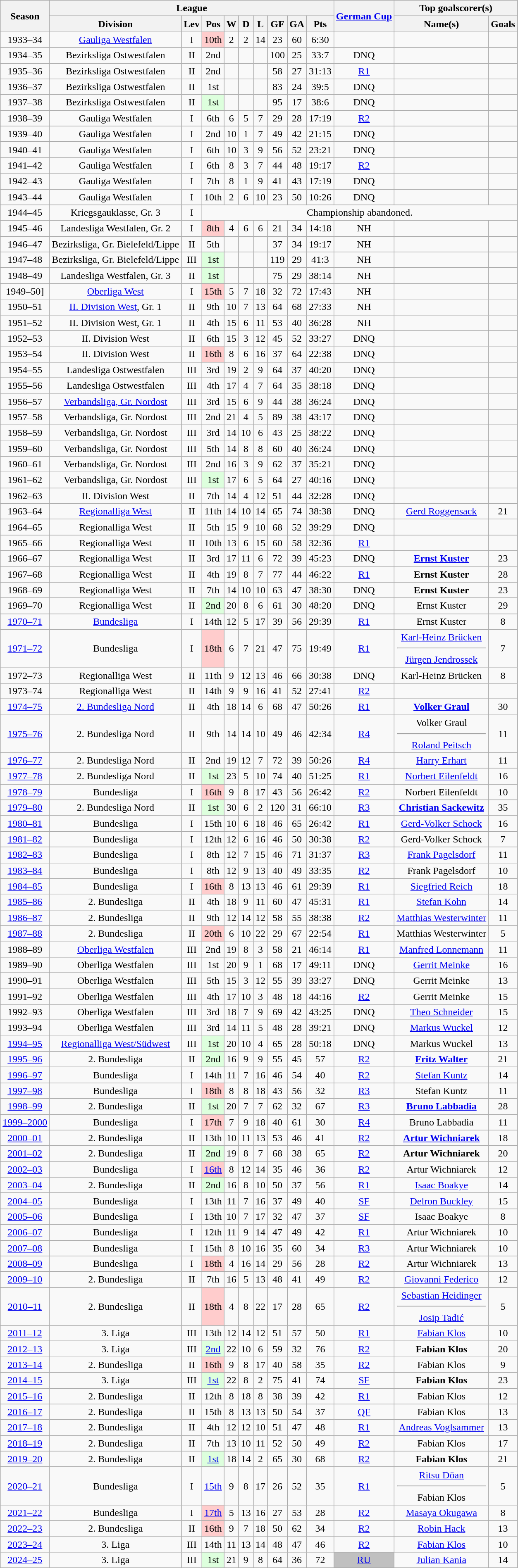<table class="wikitable" style="text-align: center">
<tr>
<th rowspan=2>Season</th>
<th colspan=9>League</th>
<th rowspan=2><a href='#'>German Cup</a></th>
<th colspan=2>Top goalscorer(s)</th>
</tr>
<tr>
<th>Division</th>
<th>Lev</th>
<th>Pos</th>
<th>W</th>
<th>D</th>
<th>L</th>
<th>GF</th>
<th>GA</th>
<th>Pts</th>
<th>Name(s)</th>
<th>Goals</th>
</tr>
<tr>
<td>1933–34</td>
<td><a href='#'>Gauliga Westfalen</a></td>
<td>I</td>
<td bgcolor="#FFCCCC">10th</td>
<td>2</td>
<td>2</td>
<td>14</td>
<td>23</td>
<td>60</td>
<td>6:30</td>
<td></td>
<td></td>
<td></td>
</tr>
<tr>
<td>1934–35</td>
<td>Bezirksliga Ostwestfalen</td>
<td>II</td>
<td>2nd</td>
<td></td>
<td></td>
<td></td>
<td>100</td>
<td>25</td>
<td>33:7</td>
<td>DNQ</td>
<td></td>
<td></td>
</tr>
<tr>
<td>1935–36</td>
<td>Bezirksliga Ostwestfalen</td>
<td>II</td>
<td>2nd</td>
<td></td>
<td></td>
<td></td>
<td>58</td>
<td>27</td>
<td>31:13</td>
<td><a href='#'>R1</a></td>
<td></td>
<td></td>
</tr>
<tr>
<td>1936–37</td>
<td>Bezirksliga Ostwestfalen</td>
<td>II</td>
<td>1st</td>
<td></td>
<td></td>
<td></td>
<td>83</td>
<td>24</td>
<td>39:5</td>
<td>DNQ</td>
<td></td>
</tr>
<tr>
<td>1937–38</td>
<td>Bezirksliga Ostwestfalen</td>
<td>II</td>
<td bgcolor="#DDFFDD">1st</td>
<td></td>
<td></td>
<td></td>
<td>95</td>
<td>17</td>
<td>38:6</td>
<td>DNQ</td>
<td></td>
<td></td>
</tr>
<tr>
<td>1938–39</td>
<td>Gauliga Westfalen</td>
<td>I</td>
<td>6th</td>
<td>6</td>
<td>5</td>
<td>7</td>
<td>29</td>
<td>28</td>
<td>17:19</td>
<td><a href='#'>R2</a></td>
<td></td>
<td></td>
</tr>
<tr>
<td>1939–40</td>
<td>Gauliga Westfalen</td>
<td>I</td>
<td>2nd</td>
<td>10</td>
<td>1</td>
<td>7</td>
<td>49</td>
<td>42</td>
<td>21:15</td>
<td>DNQ</td>
<td></td>
<td></td>
</tr>
<tr>
<td>1940–41</td>
<td>Gauliga Westfalen</td>
<td>I</td>
<td>6th</td>
<td>10</td>
<td>3</td>
<td>9</td>
<td>56</td>
<td>52</td>
<td>23:21</td>
<td>DNQ</td>
<td></td>
<td></td>
</tr>
<tr>
<td>1941–42</td>
<td>Gauliga Westfalen</td>
<td>I</td>
<td>6th</td>
<td>8</td>
<td>3</td>
<td>7</td>
<td>44</td>
<td>48</td>
<td>19:17</td>
<td><a href='#'>R2</a></td>
<td></td>
<td></td>
</tr>
<tr>
<td>1942–43</td>
<td>Gauliga Westfalen</td>
<td>I</td>
<td>7th</td>
<td>8</td>
<td>1</td>
<td>9</td>
<td>41</td>
<td>43</td>
<td>17:19</td>
<td>DNQ</td>
<td></td>
<td></td>
</tr>
<tr>
<td>1943–44</td>
<td>Gauliga Westfalen</td>
<td>I</td>
<td>10th</td>
<td>2</td>
<td>6</td>
<td>10</td>
<td>23</td>
<td>50</td>
<td>10:26</td>
<td>DNQ</td>
<td></td>
<td></td>
</tr>
<tr>
<td>1944–45</td>
<td>Kriegsgauklasse, Gr. 3</td>
<td>I</td>
<td colspan="10">Championship abandoned.</td>
</tr>
<tr>
<td>1945–46</td>
<td>Landesliga Westfalen, Gr. 2</td>
<td>I</td>
<td bgcolor="#FFCCCC">8th</td>
<td>4</td>
<td>6</td>
<td>6</td>
<td>21</td>
<td>34</td>
<td>14:18</td>
<td>NH</td>
<td></td>
<td></td>
</tr>
<tr>
<td>1946–47</td>
<td>Bezirksliga, Gr. Bielefeld/Lippe</td>
<td>II</td>
<td>5th</td>
<td></td>
<td></td>
<td></td>
<td>37</td>
<td>34</td>
<td>19:17</td>
<td>NH</td>
<td></td>
<td></td>
</tr>
<tr>
<td>1947–48</td>
<td>Bezirksliga, Gr. Bielefeld/Lippe</td>
<td>III</td>
<td bgcolor="#DDFFDD">1st</td>
<td></td>
<td></td>
<td></td>
<td>119</td>
<td>29</td>
<td>41:3</td>
<td>NH</td>
<td></td>
<td></td>
</tr>
<tr>
<td>1948–49</td>
<td>Landesliga Westfalen, Gr. 3</td>
<td>II</td>
<td bgcolor="#DDFFDD">1st</td>
<td></td>
<td></td>
<td></td>
<td>75</td>
<td>29</td>
<td>38:14</td>
<td>NH</td>
<td></td>
<td></td>
</tr>
<tr>
<td>1949–50]</td>
<td><a href='#'>Oberliga West</a></td>
<td>I</td>
<td bgcolor="#FFCCCC">15th</td>
<td>5</td>
<td>7</td>
<td>18</td>
<td>32</td>
<td>72</td>
<td>17:43</td>
<td>NH</td>
<td></td>
<td></td>
</tr>
<tr>
<td>1950–51</td>
<td><a href='#'>II. Division West</a>, Gr. 1</td>
<td>II</td>
<td>9th</td>
<td>10</td>
<td>7</td>
<td>13</td>
<td>64</td>
<td>68</td>
<td>27:33</td>
<td>NH</td>
<td></td>
<td></td>
</tr>
<tr>
<td>1951–52</td>
<td>II. Division West, Gr. 1</td>
<td>II</td>
<td>4th</td>
<td>15</td>
<td>6</td>
<td>11</td>
<td>53</td>
<td>40</td>
<td>36:28</td>
<td>NH</td>
<td></td>
<td></td>
</tr>
<tr>
<td>1952–53</td>
<td>II. Division West</td>
<td>II</td>
<td>6th</td>
<td>15</td>
<td>3</td>
<td>12</td>
<td>45</td>
<td>52</td>
<td>33:27</td>
<td>DNQ</td>
<td></td>
<td></td>
</tr>
<tr>
<td>1953–54</td>
<td>II. Division West</td>
<td>II</td>
<td bgcolor="#FFCCCC">16th</td>
<td>8</td>
<td>6</td>
<td>16</td>
<td>37</td>
<td>64</td>
<td>22:38</td>
<td>DNQ</td>
<td></td>
<td></td>
</tr>
<tr>
<td>1954–55</td>
<td>Landesliga Ostwestfalen</td>
<td>III</td>
<td>3rd</td>
<td>19</td>
<td>2</td>
<td>9</td>
<td>64</td>
<td>37</td>
<td>40:20</td>
<td>DNQ</td>
<td></td>
<td></td>
</tr>
<tr>
<td>1955–56</td>
<td>Landesliga Ostwestfalen</td>
<td>III</td>
<td>4th</td>
<td>17</td>
<td>4</td>
<td>7</td>
<td>64</td>
<td>35</td>
<td>38:18</td>
<td>DNQ</td>
<td></td>
<td></td>
</tr>
<tr>
<td>1956–57</td>
<td><a href='#'>Verbandsliga, Gr. Nordost</a></td>
<td>III</td>
<td>3rd</td>
<td>15</td>
<td>6</td>
<td>9</td>
<td>44</td>
<td>38</td>
<td>36:24</td>
<td>DNQ</td>
<td></td>
<td></td>
</tr>
<tr>
<td>1957–58</td>
<td>Verbandsliga, Gr. Nordost</td>
<td>III</td>
<td>2nd</td>
<td>21</td>
<td>4</td>
<td>5</td>
<td>89</td>
<td>38</td>
<td>43:17</td>
<td>DNQ</td>
<td></td>
<td></td>
</tr>
<tr>
<td>1958–59</td>
<td>Verbandsliga, Gr. Nordost</td>
<td>III</td>
<td>3rd</td>
<td>14</td>
<td>10</td>
<td>6</td>
<td>43</td>
<td>25</td>
<td>38:22</td>
<td>DNQ</td>
<td></td>
<td></td>
</tr>
<tr>
<td>1959–60</td>
<td>Verbandsliga, Gr. Nordost</td>
<td>III</td>
<td>5th</td>
<td>14</td>
<td>8</td>
<td>8</td>
<td>60</td>
<td>40</td>
<td>36:24</td>
<td>DNQ</td>
<td></td>
<td></td>
</tr>
<tr>
<td>1960–61</td>
<td>Verbandsliga, Gr. Nordost</td>
<td>III</td>
<td>2nd</td>
<td>16</td>
<td>3</td>
<td>9</td>
<td>62</td>
<td>37</td>
<td>35:21</td>
<td>DNQ</td>
<td></td>
<td></td>
</tr>
<tr>
<td>1961–62</td>
<td>Verbandsliga, Gr. Nordost</td>
<td>III</td>
<td bgcolor="#DDFFDD">1st</td>
<td>17</td>
<td>6</td>
<td>5</td>
<td>64</td>
<td>27</td>
<td>40:16</td>
<td>DNQ</td>
<td></td>
<td></td>
</tr>
<tr>
<td>1962–63</td>
<td>II. Division West</td>
<td>II</td>
<td>7th</td>
<td>14</td>
<td>4</td>
<td>12</td>
<td>51</td>
<td>44</td>
<td>32:28</td>
<td>DNQ</td>
<td></td>
<td></td>
</tr>
<tr>
<td>1963–64</td>
<td><a href='#'>Regionalliga West</a></td>
<td>II</td>
<td>11th</td>
<td>14</td>
<td>10</td>
<td>14</td>
<td>65</td>
<td>74</td>
<td>38:38</td>
<td>DNQ</td>
<td><a href='#'>Gerd Roggensack</a></td>
<td>21</td>
</tr>
<tr>
<td>1964–65</td>
<td>Regionalliga West</td>
<td>II</td>
<td>5th</td>
<td>15</td>
<td>9</td>
<td>10</td>
<td>68</td>
<td>52</td>
<td>39:29</td>
<td>DNQ</td>
<td></td>
<td></td>
</tr>
<tr>
<td>1965–66</td>
<td>Regionalliga West</td>
<td>II</td>
<td>10th</td>
<td>13</td>
<td>6</td>
<td>15</td>
<td>60</td>
<td>58</td>
<td>32:36</td>
<td><a href='#'>R1</a></td>
<td></td>
<td></td>
</tr>
<tr>
<td>1966–67</td>
<td>Regionalliga West</td>
<td>II</td>
<td>3rd</td>
<td>17</td>
<td>11</td>
<td>6</td>
<td>72</td>
<td>39</td>
<td>45:23</td>
<td>DNQ</td>
<td><strong><a href='#'>Ernst Kuster</a></strong></td>
<td>23</td>
</tr>
<tr>
<td>1967–68</td>
<td>Regionalliga West</td>
<td>II</td>
<td>4th</td>
<td>19</td>
<td>8</td>
<td>7</td>
<td>77</td>
<td>44</td>
<td>46:22</td>
<td><a href='#'>R1</a></td>
<td><strong>Ernst Kuster</strong></td>
<td>28</td>
</tr>
<tr>
<td>1968–69</td>
<td>Regionalliga West</td>
<td>II</td>
<td>7th</td>
<td>14</td>
<td>10</td>
<td>10</td>
<td>63</td>
<td>47</td>
<td>38:30</td>
<td>DNQ</td>
<td><strong>Ernst Kuster</strong></td>
<td>23</td>
</tr>
<tr>
<td>1969–70</td>
<td>Regionalliga West</td>
<td>II</td>
<td bgcolor="#DDFFDD">2nd</td>
<td>20</td>
<td>8</td>
<td>6</td>
<td>61</td>
<td>30</td>
<td>48:20</td>
<td>DNQ</td>
<td>Ernst Kuster</td>
<td>29</td>
</tr>
<tr>
<td><a href='#'>1970–71</a></td>
<td><a href='#'>Bundesliga</a></td>
<td>I</td>
<td>14th</td>
<td>12</td>
<td>5</td>
<td>17</td>
<td>39</td>
<td>56</td>
<td>29:39</td>
<td><a href='#'>R1</a></td>
<td>Ernst Kuster</td>
<td>8</td>
</tr>
<tr>
<td><a href='#'>1971–72</a></td>
<td>Bundesliga</td>
<td>I</td>
<td bgcolor="#FFCCCC">18th</td>
<td>6</td>
<td>7</td>
<td>21</td>
<td>47</td>
<td>75</td>
<td>19:49</td>
<td><a href='#'>R1</a></td>
<td><a href='#'>Karl-Heinz Brücken</a><hr><a href='#'>Jürgen Jendrossek</a></td>
<td>7</td>
</tr>
<tr>
<td>1972–73</td>
<td>Regionalliga West</td>
<td>II</td>
<td>11th</td>
<td>9</td>
<td>12</td>
<td>13</td>
<td>46</td>
<td>66</td>
<td>30:38</td>
<td>DNQ</td>
<td>Karl-Heinz Brücken</td>
<td>8</td>
</tr>
<tr>
<td>1973–74</td>
<td>Regionalliga West</td>
<td>II</td>
<td>14th</td>
<td>9</td>
<td>9</td>
<td>16</td>
<td>41</td>
<td>52</td>
<td>27:41</td>
<td><a href='#'>R2</a></td>
<td></td>
<td></td>
</tr>
<tr>
<td><a href='#'>1974–75</a></td>
<td><a href='#'>2. Bundesliga Nord</a></td>
<td>II</td>
<td>4th</td>
<td>18</td>
<td>14</td>
<td>6</td>
<td>68</td>
<td>47</td>
<td>50:26</td>
<td><a href='#'>R1</a></td>
<td><strong><a href='#'>Volker Graul</a></strong></td>
<td>30</td>
</tr>
<tr>
<td><a href='#'>1975–76</a></td>
<td>2. Bundesliga Nord</td>
<td>II</td>
<td>9th</td>
<td>14</td>
<td>14</td>
<td>10</td>
<td>49</td>
<td>46</td>
<td>42:34</td>
<td><a href='#'>R4</a></td>
<td>Volker Graul<hr><a href='#'>Roland Peitsch</a></td>
<td>11</td>
</tr>
<tr>
<td><a href='#'>1976–77</a></td>
<td>2. Bundesliga Nord</td>
<td>II</td>
<td>2nd</td>
<td>19</td>
<td>12</td>
<td>7</td>
<td>72</td>
<td>39</td>
<td>50:26</td>
<td><a href='#'>R4</a></td>
<td><a href='#'>Harry Erhart</a></td>
<td>11</td>
</tr>
<tr>
<td><a href='#'>1977–78</a></td>
<td>2. Bundesliga Nord</td>
<td>II</td>
<td bgcolor="#DDFFDD">1st</td>
<td>23</td>
<td>5</td>
<td>10</td>
<td>74</td>
<td>40</td>
<td>51:25</td>
<td><a href='#'>R1</a></td>
<td><a href='#'>Norbert Eilenfeldt</a></td>
<td>16</td>
</tr>
<tr>
<td><a href='#'>1978–79</a></td>
<td>Bundesliga</td>
<td>I</td>
<td bgcolor="#FFCCCC">16th</td>
<td>9</td>
<td>8</td>
<td>17</td>
<td>43</td>
<td>56</td>
<td>26:42</td>
<td><a href='#'>R2</a></td>
<td>Norbert Eilenfeldt</td>
<td>10</td>
</tr>
<tr>
<td><a href='#'>1979–80</a></td>
<td>2. Bundesliga Nord</td>
<td>II</td>
<td bgcolor="#DDFFDD">1st</td>
<td>30</td>
<td>6</td>
<td>2</td>
<td>120</td>
<td>31</td>
<td>66:10</td>
<td><a href='#'>R3</a></td>
<td><strong><a href='#'>Christian Sackewitz</a></strong></td>
<td>35</td>
</tr>
<tr>
<td><a href='#'>1980–81</a></td>
<td>Bundesliga</td>
<td>I</td>
<td>15th</td>
<td>10</td>
<td>6</td>
<td>18</td>
<td>46</td>
<td>65</td>
<td>26:42</td>
<td><a href='#'>R1</a></td>
<td><a href='#'>Gerd-Volker Schock</a></td>
<td>16</td>
</tr>
<tr>
<td><a href='#'>1981–82</a></td>
<td>Bundesliga</td>
<td>I</td>
<td>12th</td>
<td>12</td>
<td>6</td>
<td>16</td>
<td>46</td>
<td>50</td>
<td>30:38</td>
<td><a href='#'>R2</a></td>
<td>Gerd-Volker Schock</td>
<td>7</td>
</tr>
<tr>
<td><a href='#'>1982–83</a></td>
<td>Bundesliga</td>
<td>I</td>
<td>8th</td>
<td>12</td>
<td>7</td>
<td>15</td>
<td>46</td>
<td>71</td>
<td>31:37</td>
<td><a href='#'>R3</a></td>
<td><a href='#'>Frank Pagelsdorf</a></td>
<td>11</td>
</tr>
<tr>
<td><a href='#'>1983–84</a></td>
<td>Bundesliga</td>
<td>I</td>
<td>8th</td>
<td>12</td>
<td>9</td>
<td>13</td>
<td>40</td>
<td>49</td>
<td>33:35</td>
<td><a href='#'>R2</a></td>
<td>Frank Pagelsdorf</td>
<td>10</td>
</tr>
<tr>
<td><a href='#'>1984–85</a></td>
<td>Bundesliga</td>
<td>I</td>
<td bgcolor="#FFCCCC">16th</td>
<td>8</td>
<td>13</td>
<td>13</td>
<td>46</td>
<td>61</td>
<td>29:39</td>
<td><a href='#'>R1</a></td>
<td><a href='#'>Siegfried Reich</a></td>
<td>18</td>
</tr>
<tr>
<td><a href='#'>1985–86</a></td>
<td>2. Bundesliga</td>
<td>II</td>
<td>4th</td>
<td>18</td>
<td>9</td>
<td>11</td>
<td>60</td>
<td>47</td>
<td>45:31</td>
<td><a href='#'>R1</a></td>
<td><a href='#'>Stefan Kohn</a></td>
<td>14</td>
</tr>
<tr>
<td><a href='#'>1986–87</a></td>
<td>2. Bundesliga</td>
<td>II</td>
<td>9th</td>
<td>12</td>
<td>14</td>
<td>12</td>
<td>58</td>
<td>55</td>
<td>38:38</td>
<td><a href='#'>R2</a></td>
<td><a href='#'>Matthias Westerwinter</a></td>
<td>11</td>
</tr>
<tr>
<td><a href='#'>1987–88</a></td>
<td>2. Bundesliga</td>
<td>II</td>
<td bgcolor="#FFCCCC">20th</td>
<td>6</td>
<td>10</td>
<td>22</td>
<td>29</td>
<td>67</td>
<td>22:54</td>
<td><a href='#'>R1</a></td>
<td>Matthias Westerwinter</td>
<td>5</td>
</tr>
<tr>
<td>1988–89</td>
<td><a href='#'>Oberliga Westfalen</a></td>
<td>III</td>
<td>2nd</td>
<td>19</td>
<td>8</td>
<td>3</td>
<td>58</td>
<td>21</td>
<td>46:14</td>
<td><a href='#'>R1</a></td>
<td><a href='#'>Manfred Lonnemann</a></td>
<td>11</td>
</tr>
<tr>
<td>1989–90</td>
<td>Oberliga Westfalen</td>
<td>III</td>
<td>1st</td>
<td>20</td>
<td>9</td>
<td>1</td>
<td>68</td>
<td>17</td>
<td>49:11</td>
<td>DNQ</td>
<td><a href='#'>Gerrit Meinke</a></td>
<td>16</td>
</tr>
<tr>
<td>1990–91</td>
<td>Oberliga Westfalen</td>
<td>III</td>
<td>5th</td>
<td>15</td>
<td>3</td>
<td>12</td>
<td>55</td>
<td>39</td>
<td>33:27</td>
<td>DNQ</td>
<td>Gerrit Meinke</td>
<td>13</td>
</tr>
<tr>
<td>1991–92</td>
<td>Oberliga Westfalen</td>
<td>III</td>
<td>4th</td>
<td>17</td>
<td>10</td>
<td>3</td>
<td>48</td>
<td>18</td>
<td>44:16</td>
<td><a href='#'>R2</a></td>
<td>Gerrit Meinke</td>
<td>15</td>
</tr>
<tr>
<td>1992–93</td>
<td>Oberliga Westfalen</td>
<td>III</td>
<td>3rd</td>
<td>18</td>
<td>7</td>
<td>9</td>
<td>69</td>
<td>42</td>
<td>43:25</td>
<td>DNQ</td>
<td><a href='#'>Theo Schneider</a></td>
<td>15</td>
</tr>
<tr>
<td>1993–94</td>
<td>Oberliga Westfalen</td>
<td>III</td>
<td>3rd</td>
<td>14</td>
<td>11</td>
<td>5</td>
<td>48</td>
<td>28</td>
<td>39:21</td>
<td>DNQ</td>
<td><a href='#'>Markus Wuckel</a></td>
<td>12</td>
</tr>
<tr>
<td><a href='#'>1994–95</a></td>
<td><a href='#'>Regionalliga West/Südwest</a></td>
<td>III</td>
<td bgcolor="#DDFFDD">1st</td>
<td>20</td>
<td>10</td>
<td>4</td>
<td>65</td>
<td>28</td>
<td>50:18</td>
<td>DNQ</td>
<td>Markus Wuckel</td>
<td>13</td>
</tr>
<tr>
<td><a href='#'>1995–96</a></td>
<td>2. Bundesliga</td>
<td>II</td>
<td bgcolor="#DDFFDD">2nd</td>
<td>16</td>
<td>9</td>
<td>9</td>
<td>55</td>
<td>45</td>
<td>57</td>
<td><a href='#'>R2</a></td>
<td><strong><a href='#'>Fritz Walter</a></strong></td>
<td>21</td>
</tr>
<tr>
<td><a href='#'>1996–97</a></td>
<td>Bundesliga</td>
<td>I</td>
<td>14th</td>
<td>11</td>
<td>7</td>
<td>16</td>
<td>46</td>
<td>54</td>
<td>40</td>
<td><a href='#'>R2</a></td>
<td><a href='#'>Stefan Kuntz</a></td>
<td>14</td>
</tr>
<tr>
<td><a href='#'>1997–98</a></td>
<td>Bundesliga</td>
<td>I</td>
<td bgcolor="#FFCCCC">18th</td>
<td>8</td>
<td>8</td>
<td>18</td>
<td>43</td>
<td>56</td>
<td>32</td>
<td><a href='#'>R3</a></td>
<td>Stefan Kuntz</td>
<td>11</td>
</tr>
<tr>
<td><a href='#'>1998–99</a></td>
<td>2. Bundesliga</td>
<td>II</td>
<td bgcolor="#DDFFDD">1st</td>
<td>20</td>
<td>7</td>
<td>7</td>
<td>62</td>
<td>32</td>
<td>67</td>
<td><a href='#'>R3</a></td>
<td><strong><a href='#'>Bruno Labbadia</a></strong></td>
<td>28</td>
</tr>
<tr ||>
<td><a href='#'>1999–2000</a></td>
<td>Bundesliga</td>
<td>I</td>
<td bgcolor="#FFCCCC">17th</td>
<td>7</td>
<td>9</td>
<td>18</td>
<td>40</td>
<td>61</td>
<td>30</td>
<td><a href='#'>R4</a></td>
<td>Bruno Labbadia</td>
<td>11</td>
</tr>
<tr>
<td><a href='#'>2000–01</a></td>
<td>2. Bundesliga</td>
<td>II</td>
<td>13th</td>
<td>10</td>
<td>11</td>
<td>13</td>
<td>53</td>
<td>46</td>
<td>41</td>
<td><a href='#'>R2</a></td>
<td><strong><a href='#'>Artur Wichniarek</a></strong></td>
<td>18</td>
</tr>
<tr>
<td><a href='#'>2001–02</a></td>
<td>2. Bundesliga</td>
<td>II</td>
<td bgcolor="#DDFFDD">2nd</td>
<td>19</td>
<td>8</td>
<td>7</td>
<td>68</td>
<td>38</td>
<td>65</td>
<td><a href='#'>R2</a></td>
<td><strong>Artur Wichniarek</strong></td>
<td>20</td>
</tr>
<tr>
<td><a href='#'>2002–03</a></td>
<td>Bundesliga</td>
<td>I</td>
<td bgcolor="#FFCCCC"><a href='#'>16th</a></td>
<td>8</td>
<td>12</td>
<td>14</td>
<td>35</td>
<td>46</td>
<td>36</td>
<td><a href='#'>R2</a></td>
<td>Artur Wichniarek</td>
<td>12</td>
</tr>
<tr>
<td><a href='#'>2003–04</a></td>
<td>2. Bundesliga</td>
<td>II</td>
<td bgcolor="#DDFFDD">2nd</td>
<td>16</td>
<td>8</td>
<td>10</td>
<td>50</td>
<td>37</td>
<td>56</td>
<td><a href='#'>R1</a></td>
<td><a href='#'>Isaac Boakye</a></td>
<td>14</td>
</tr>
<tr>
<td><a href='#'>2004–05</a></td>
<td>Bundesliga</td>
<td>I</td>
<td>13th</td>
<td>11</td>
<td>7</td>
<td>16</td>
<td>37</td>
<td>49</td>
<td>40</td>
<td><a href='#'>SF</a></td>
<td><a href='#'>Delron Buckley</a></td>
<td>15</td>
</tr>
<tr>
<td><a href='#'>2005–06</a></td>
<td>Bundesliga</td>
<td>I</td>
<td>13th</td>
<td>10</td>
<td>7</td>
<td>17</td>
<td>32</td>
<td>47</td>
<td>37</td>
<td><a href='#'>SF</a></td>
<td>Isaac Boakye</td>
<td>8</td>
</tr>
<tr>
<td><a href='#'>2006–07</a></td>
<td>Bundesliga</td>
<td>I</td>
<td>12th</td>
<td>11</td>
<td>9</td>
<td>14</td>
<td>47</td>
<td>49</td>
<td>42</td>
<td><a href='#'>R1</a></td>
<td>Artur Wichniarek</td>
<td>10</td>
</tr>
<tr>
<td><a href='#'>2007–08</a></td>
<td>Bundesliga</td>
<td>I</td>
<td>15th</td>
<td>8</td>
<td>10</td>
<td>16</td>
<td>35</td>
<td>60</td>
<td>34</td>
<td><a href='#'>R3</a></td>
<td>Artur Wichniarek</td>
<td>10</td>
</tr>
<tr>
<td><a href='#'>2008–09</a></td>
<td>Bundesliga</td>
<td>I</td>
<td bgcolor="#FFCCCC">18th</td>
<td>4</td>
<td>16</td>
<td>14</td>
<td>29</td>
<td>56</td>
<td>28</td>
<td><a href='#'>R2</a></td>
<td>Artur Wichniarek</td>
<td>13</td>
</tr>
<tr>
<td><a href='#'>2009–10</a></td>
<td>2. Bundesliga</td>
<td>II</td>
<td>7th</td>
<td>16</td>
<td>5</td>
<td>13</td>
<td>48</td>
<td>41</td>
<td>49</td>
<td><a href='#'>R2</a></td>
<td><a href='#'>Giovanni Federico</a></td>
<td>12</td>
</tr>
<tr>
<td><a href='#'>2010–11</a></td>
<td>2. Bundesliga</td>
<td>II</td>
<td bgcolor="#FFCCCC">18th</td>
<td>4</td>
<td>8</td>
<td>22</td>
<td>17</td>
<td>28</td>
<td>65</td>
<td><a href='#'>R2</a></td>
<td><a href='#'>Sebastian Heidinger</a><hr><a href='#'>Josip Tadić</a></td>
<td>5</td>
</tr>
<tr>
<td><a href='#'>2011–12</a></td>
<td>3. Liga</td>
<td>III</td>
<td>13th</td>
<td>12</td>
<td>14</td>
<td>12</td>
<td>51</td>
<td>57</td>
<td>50</td>
<td><a href='#'>R1</a></td>
<td><a href='#'>Fabian Klos</a></td>
<td>10</td>
</tr>
<tr>
<td><a href='#'>2012–13</a></td>
<td>3. Liga</td>
<td>III</td>
<td bgcolor="#DDFFDD"><a href='#'>2nd</a></td>
<td>22</td>
<td>10</td>
<td>6</td>
<td>59</td>
<td>32</td>
<td>76</td>
<td><a href='#'>R2</a></td>
<td><strong>Fabian Klos</strong></td>
<td>20</td>
</tr>
<tr>
<td><a href='#'>2013–14</a></td>
<td>2. Bundesliga</td>
<td>II</td>
<td bgcolor="#FFCCCC">16th</td>
<td>9</td>
<td>8</td>
<td>17</td>
<td>40</td>
<td>58</td>
<td>35</td>
<td><a href='#'>R2</a></td>
<td>Fabian Klos</td>
<td>9</td>
</tr>
<tr>
<td><a href='#'>2014–15</a></td>
<td>3. Liga</td>
<td>III</td>
<td bgcolor="#DDFFDD"><a href='#'>1st</a></td>
<td>22</td>
<td>8</td>
<td>2</td>
<td>75</td>
<td>41</td>
<td>74</td>
<td><a href='#'>SF</a></td>
<td><strong>Fabian Klos</strong></td>
<td>23</td>
</tr>
<tr>
<td><a href='#'>2015–16</a></td>
<td>2. Bundesliga</td>
<td>II</td>
<td>12th</td>
<td>8</td>
<td>18</td>
<td>8</td>
<td>38</td>
<td>39</td>
<td>42</td>
<td><a href='#'>R1</a></td>
<td>Fabian Klos</td>
<td>12</td>
</tr>
<tr>
<td><a href='#'>2016–17</a></td>
<td>2. Bundesliga</td>
<td>II</td>
<td>15th</td>
<td>8</td>
<td>13</td>
<td>13</td>
<td>50</td>
<td>54</td>
<td>37</td>
<td><a href='#'>QF</a></td>
<td>Fabian Klos</td>
<td>13</td>
</tr>
<tr>
<td><a href='#'>2017–18</a></td>
<td>2. Bundesliga</td>
<td>II</td>
<td>4th</td>
<td>12</td>
<td>12</td>
<td>10</td>
<td>51</td>
<td>47</td>
<td>48</td>
<td><a href='#'>R1</a></td>
<td><a href='#'>Andreas Voglsammer</a></td>
<td>13</td>
</tr>
<tr>
<td><a href='#'>2018–19</a></td>
<td>2. Bundesliga</td>
<td>II</td>
<td>7th</td>
<td>13</td>
<td>10</td>
<td>11</td>
<td>52</td>
<td>50</td>
<td>49</td>
<td><a href='#'>R2</a></td>
<td>Fabian Klos</td>
<td>17</td>
</tr>
<tr>
<td><a href='#'>2019–20</a></td>
<td>2. Bundesliga</td>
<td>II</td>
<td bgcolor="#DDFFDD"><a href='#'>1st</a></td>
<td>18</td>
<td>14</td>
<td>2</td>
<td>65</td>
<td>30</td>
<td>68</td>
<td><a href='#'>R2</a></td>
<td><strong>Fabian Klos</strong></td>
<td>21</td>
</tr>
<tr>
<td><a href='#'>2020–21</a></td>
<td>Bundesliga</td>
<td>I</td>
<td><a href='#'>15th</a></td>
<td>9</td>
<td>8</td>
<td>17</td>
<td>26</td>
<td>52</td>
<td>35</td>
<td><a href='#'>R1</a></td>
<td><a href='#'>Ritsu Dōan</a><hr>Fabian Klos</td>
<td>5</td>
</tr>
<tr>
<td><a href='#'>2021–22</a></td>
<td>Bundesliga</td>
<td>I</td>
<td bgcolor="#FFCCCC"><a href='#'>17th</a></td>
<td>5</td>
<td>13</td>
<td>16</td>
<td>27</td>
<td>53</td>
<td>28</td>
<td><a href='#'>R2</a></td>
<td><a href='#'>Masaya Okugawa</a></td>
<td>8</td>
</tr>
<tr>
<td><a href='#'>2022–23</a></td>
<td>2. Bundesliga</td>
<td>II</td>
<td bgcolor="#FFCCCC">16th</td>
<td>9</td>
<td>7</td>
<td>18</td>
<td>50</td>
<td>62</td>
<td>34</td>
<td><a href='#'>R2</a></td>
<td><a href='#'>Robin Hack</a></td>
<td>13</td>
</tr>
<tr>
<td><a href='#'>2023–24</a></td>
<td>3. Liga</td>
<td>III</td>
<td>14th</td>
<td>11</td>
<td>13</td>
<td>14</td>
<td>48</td>
<td>47</td>
<td>46</td>
<td><a href='#'>R2</a></td>
<td><a href='#'>Fabian Klos</a></td>
<td>10</td>
</tr>
<tr>
<td><a href='#'>2024–25</a></td>
<td>3. Liga</td>
<td>III</td>
<td bgcolor="#DDFFDD">1st</td>
<td>21</td>
<td>9</td>
<td>8</td>
<td>64</td>
<td>36</td>
<td>72</td>
<td bgcolor=silver><a href='#'>RU</a></td>
<td><a href='#'>Julian Kania</a></td>
<td>14</td>
</tr>
</table>
